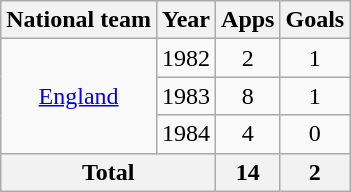<table class="wikitable" style="text-align:center">
<tr>
<th>National team</th>
<th>Year</th>
<th>Apps</th>
<th>Goals</th>
</tr>
<tr>
<td rowspan="3"><a href='#'>England</a></td>
<td>1982</td>
<td>2</td>
<td>1</td>
</tr>
<tr>
<td>1983</td>
<td>8</td>
<td>1</td>
</tr>
<tr>
<td>1984</td>
<td>4</td>
<td>0</td>
</tr>
<tr>
<th colspan="2">Total</th>
<th>14</th>
<th>2</th>
</tr>
</table>
